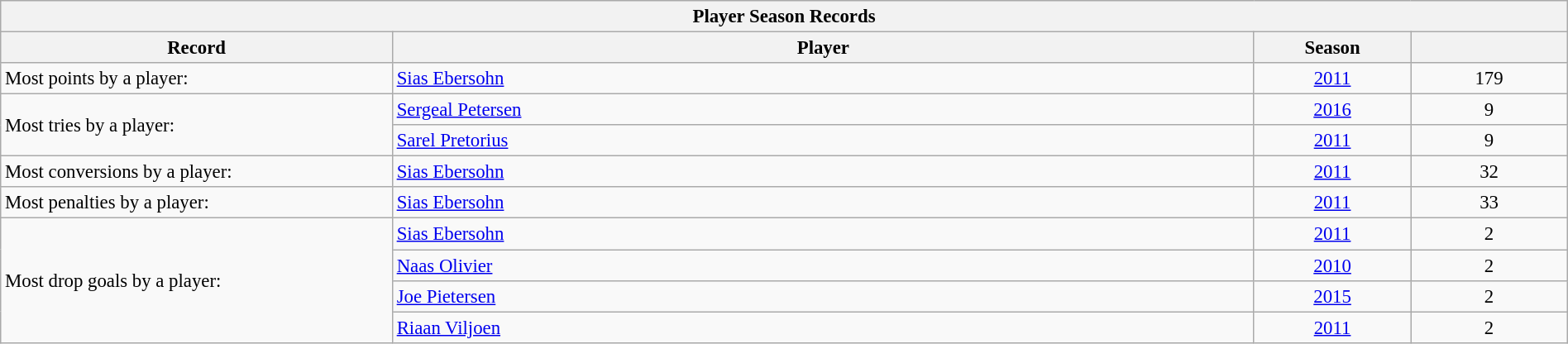<table class="wikitable collapsible" style="text-align:left; font-size:95%; width:100%;">
<tr>
<th colspan="4">Player Season Records</th>
</tr>
<tr>
<th style="width:25%;">Record</th>
<th style="width:55%;">Player</th>
<th style="width:10%;">Season</th>
<th style="width:10%;"><br></th>
</tr>
<tr>
<td>Most points by a player:</td>
<td><a href='#'>Sias Ebersohn</a></td>
<td style="text-align:center"><a href='#'>2011</a></td>
<td style="text-align:center">179</td>
</tr>
<tr>
<td rowspan="2">Most tries by a player:</td>
<td><a href='#'>Sergeal Petersen</a></td>
<td style="text-align:center"><a href='#'>2016</a></td>
<td style="text-align:center">9</td>
</tr>
<tr>
<td><a href='#'>Sarel Pretorius</a></td>
<td style="text-align:center"><a href='#'>2011</a></td>
<td style="text-align:center">9</td>
</tr>
<tr>
<td>Most conversions by a player:</td>
<td><a href='#'>Sias Ebersohn</a></td>
<td style="text-align:center"><a href='#'>2011</a></td>
<td style="text-align:center">32</td>
</tr>
<tr>
<td>Most penalties by a player:</td>
<td><a href='#'>Sias Ebersohn</a></td>
<td style="text-align:center"><a href='#'>2011</a></td>
<td style="text-align:center">33</td>
</tr>
<tr>
<td rowspan="4">Most drop goals by a player:</td>
<td><a href='#'>Sias Ebersohn</a></td>
<td style="text-align:center"><a href='#'>2011</a></td>
<td style="text-align:center">2</td>
</tr>
<tr>
<td><a href='#'>Naas Olivier</a></td>
<td style="text-align:center"><a href='#'>2010</a></td>
<td style="text-align:center">2</td>
</tr>
<tr>
<td><a href='#'>Joe Pietersen</a></td>
<td style="text-align:center"><a href='#'>2015</a></td>
<td style="text-align:center">2</td>
</tr>
<tr>
<td><a href='#'>Riaan Viljoen</a></td>
<td style="text-align:center"><a href='#'>2011</a></td>
<td style="text-align:center">2</td>
</tr>
</table>
